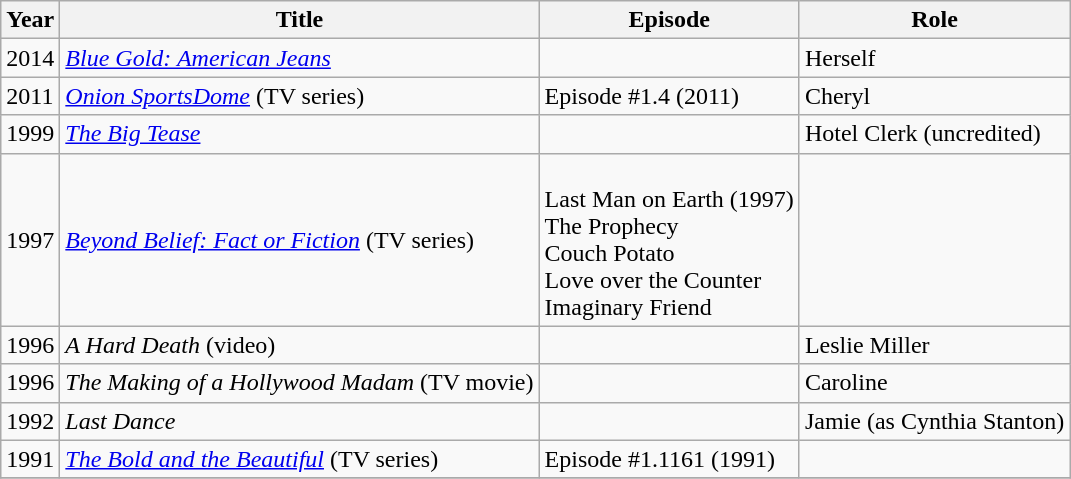<table class="wikitable sortable">
<tr>
<th scope="col">Year</th>
<th scope="col">Title</th>
<th scope="col">Episode</th>
<th scope="col">Role</th>
</tr>
<tr>
<td>2014</td>
<td><em><a href='#'>Blue Gold: American Jeans</a></em></td>
<td></td>
<td>Herself</td>
</tr>
<tr>
<td>2011</td>
<td><em><a href='#'>Onion SportsDome</a></em> (TV series)</td>
<td>Episode #1.4 (2011)</td>
<td>Cheryl</td>
</tr>
<tr>
<td>1999</td>
<td><em><a href='#'>The Big Tease</a></em></td>
<td></td>
<td>Hotel Clerk (uncredited)</td>
</tr>
<tr>
<td>1997</td>
<td><em><a href='#'>Beyond Belief: Fact or Fiction</a></em> (TV series)</td>
<td><br>Last Man on Earth (1997)<br>
The Prophecy<br>
Couch Potato<br>
Love over the Counter<br>
Imaginary Friend</td>
<td></td>
</tr>
<tr>
<td>1996</td>
<td><em>A Hard Death</em> (video)</td>
<td></td>
<td>Leslie Miller</td>
</tr>
<tr>
<td>1996</td>
<td><em>The Making of a Hollywood Madam</em> (TV movie)</td>
<td></td>
<td>Caroline</td>
</tr>
<tr>
<td>1992</td>
<td><em>Last Dance</em></td>
<td></td>
<td>Jamie (as Cynthia Stanton)</td>
</tr>
<tr>
<td>1991</td>
<td><em><a href='#'>The Bold and the Beautiful</a></em> (TV series)</td>
<td>Episode #1.1161 (1991)</td>
<td></td>
</tr>
<tr>
</tr>
</table>
